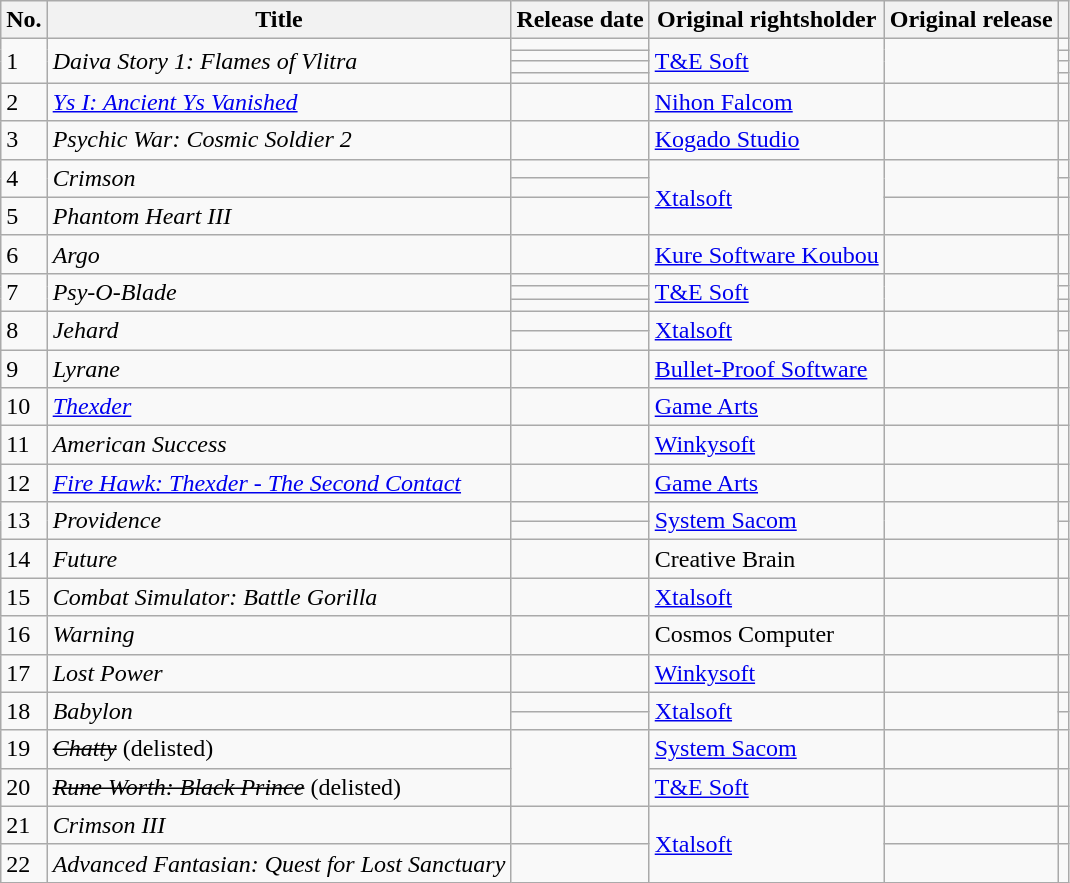<table class="wikitable sortable" width="auto">
<tr>
<th>No.</th>
<th>Title</th>
<th>Release date</th>
<th>Original rightsholder</th>
<th>Original release</th>
<th></th>
</tr>
<tr>
<td rowspan="4">1</td>
<td rowspan="4"><em>Daiva Story 1: Flames of Vlitra</em></td>
<td><em></em></td>
<td rowspan="4"><a href='#'>T&E Soft</a></td>
<td rowspan="4"></td>
<td></td>
</tr>
<tr>
<td><em></em></td>
<td></td>
</tr>
<tr>
<td></td>
<td></td>
</tr>
<tr>
<td><em></em></td>
<td></td>
</tr>
<tr>
<td>2</td>
<td><em><a href='#'>Ys I: Ancient Ys Vanished</a></em></td>
<td></td>
<td><a href='#'>Nihon Falcom</a></td>
<td></td>
<td></td>
</tr>
<tr>
<td>3</td>
<td><em>Psychic War: Cosmic Soldier 2</em></td>
<td><em></em></td>
<td><a href='#'>Kogado Studio</a></td>
<td></td>
<td></td>
</tr>
<tr>
<td rowspan="2">4</td>
<td rowspan="2"><em>Crimson</em></td>
<td></td>
<td rowspan="3"><a href='#'>Xtalsoft</a></td>
<td rowspan="2"></td>
<td></td>
</tr>
<tr>
<td></td>
<td></td>
</tr>
<tr>
<td>5</td>
<td><em>Phantom Heart III</em></td>
<td></td>
<td></td>
<td></td>
</tr>
<tr>
<td>6</td>
<td><em>Argo</em></td>
<td><em></em></td>
<td><a href='#'>Kure Software Koubou</a></td>
<td></td>
<td></td>
</tr>
<tr>
<td rowspan="3">7</td>
<td rowspan="3"><em>Psy-O-Blade</em></td>
<td><em></em></td>
<td rowspan="3"><a href='#'>T&E Soft</a></td>
<td rowspan="3"></td>
<td></td>
</tr>
<tr>
<td><em></em></td>
<td></td>
</tr>
<tr>
<td></td>
<td></td>
</tr>
<tr>
<td rowspan="2">8</td>
<td rowspan="2"><em>Jehard</em></td>
<td></td>
<td rowspan="2"><a href='#'>Xtalsoft</a></td>
<td rowspan="2"></td>
<td></td>
</tr>
<tr>
<td><em></em></td>
<td></td>
</tr>
<tr>
<td>9</td>
<td><em>Lyrane</em></td>
<td></td>
<td><a href='#'>Bullet-Proof Software</a></td>
<td></td>
<td></td>
</tr>
<tr>
<td>10</td>
<td><em><a href='#'>Thexder</a></em></td>
<td></td>
<td><a href='#'>Game Arts</a></td>
<td></td>
<td></td>
</tr>
<tr>
<td>11</td>
<td><em>American Success</em></td>
<td></td>
<td><a href='#'>Winkysoft</a></td>
<td></td>
<td></td>
</tr>
<tr>
<td>12</td>
<td><em><a href='#'>Fire Hawk: Thexder - The Second Contact</a></em></td>
<td></td>
<td><a href='#'>Game Arts</a></td>
<td></td>
<td></td>
</tr>
<tr>
<td rowspan="2">13</td>
<td rowspan="2"><em>Providence</em></td>
<td><em></em></td>
<td rowspan="2"><a href='#'>System Sacom</a></td>
<td rowspan="2"></td>
<td></td>
</tr>
<tr>
<td><em></em></td>
<td></td>
</tr>
<tr>
<td>14</td>
<td><em>Future</em></td>
<td></td>
<td>Creative Brain</td>
<td></td>
<td></td>
</tr>
<tr>
<td>15</td>
<td><em>Combat Simulator: Battle Gorilla</em></td>
<td></td>
<td><a href='#'>Xtalsoft</a></td>
<td></td>
<td></td>
</tr>
<tr>
<td>16</td>
<td><em>Warning</em></td>
<td></td>
<td>Cosmos Computer</td>
<td></td>
<td></td>
</tr>
<tr>
<td>17</td>
<td><em>Lost Power</em></td>
<td></td>
<td><a href='#'>Winkysoft</a></td>
<td></td>
<td></td>
</tr>
<tr>
<td rowspan="2">18</td>
<td rowspan="2"><em>Babylon</em></td>
<td><em></em></td>
<td rowspan="2"><a href='#'>Xtalsoft</a></td>
<td rowspan="2"></td>
<td></td>
</tr>
<tr>
<td><em></em></td>
<td></td>
</tr>
<tr>
<td>19</td>
<td><em><s>Chatty</s></em> (delisted)</td>
<td rowspan="2"><em></em></td>
<td><a href='#'>System Sacom</a></td>
<td></td>
<td></td>
</tr>
<tr>
<td>20</td>
<td><em><s>Rune Worth: Black Prince</s></em> (delisted)</td>
<td><a href='#'>T&E Soft</a></td>
<td></td>
<td></td>
</tr>
<tr>
<td>21</td>
<td><em>Crimson III</em></td>
<td><em></em></td>
<td rowspan="2"><a href='#'>Xtalsoft</a></td>
<td></td>
<td></td>
</tr>
<tr>
<td>22</td>
<td><em>Advanced Fantasian: Quest for Lost Sanctuary</em></td>
<td></td>
<td></td>
<td></td>
</tr>
</table>
